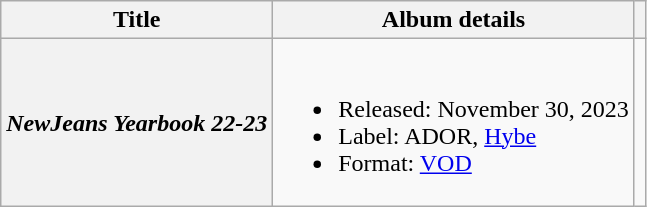<table class="wikitable plainrowheaders">
<tr>
<th scope="col">Title</th>
<th scope="col">Album details</th>
<th scope="col"></th>
</tr>
<tr>
<th scope="row"><em>NewJeans Yearbook 22-23</em></th>
<td><br><ul><li>Released: November 30, 2023</li><li>Label: ADOR, <a href='#'>Hybe</a></li><li>Format: <a href='#'>VOD</a></li></ul></td>
<td style="text-align:center"></td>
</tr>
</table>
